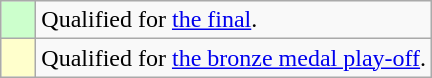<table class="wikitable">
<tr>
<td style="background: #cfc;">    </td>
<td>Qualified for <a href='#'>the final</a>.</td>
</tr>
<tr>
<td style="background: #ffc;">    </td>
<td>Qualified for <a href='#'>the bronze medal play-off</a>.</td>
</tr>
</table>
